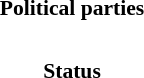<table class="toccolours" style="font-size:90%" width="260">
<tr>
<th>Political parties</th>
</tr>
<tr>
<td><br>



</td>
</tr>
<tr>
<th>Status</th>
</tr>
<tr>
<td></td>
</tr>
</table>
